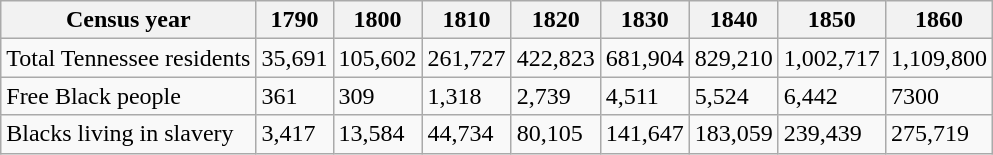<table class="wikitable">
<tr>
<th>Census year</th>
<th>1790</th>
<th>1800</th>
<th>1810</th>
<th>1820</th>
<th>1830</th>
<th>1840</th>
<th>1850</th>
<th>1860</th>
</tr>
<tr>
<td align=left>Total Tennessee residents</td>
<td>35,691</td>
<td>105,602</td>
<td>261,727</td>
<td>422,823</td>
<td>681,904</td>
<td>829,210</td>
<td>1,002,717</td>
<td>1,109,800</td>
</tr>
<tr>
<td align=left>Free Black people</td>
<td>361</td>
<td>309</td>
<td>1,318</td>
<td>2,739</td>
<td>4,511</td>
<td>5,524</td>
<td>6,442</td>
<td>7300</td>
</tr>
<tr>
<td align=left>Blacks living in slavery</td>
<td>3,417</td>
<td>13,584</td>
<td>44,734</td>
<td>80,105</td>
<td>141,647</td>
<td>183,059</td>
<td>239,439</td>
<td>275,719</td>
</tr>
</table>
